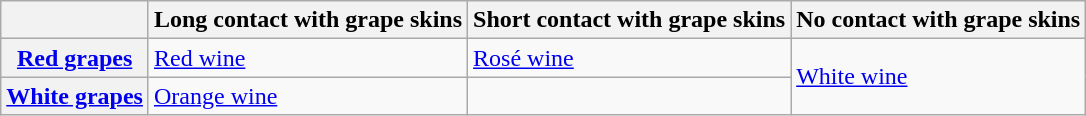<table class="wikitable">
<tr>
<th></th>
<th>Long contact with grape skins</th>
<th>Short contact with grape skins</th>
<th>No contact with grape skins</th>
</tr>
<tr>
<th><a href='#'>Red grapes</a></th>
<td><a href='#'>Red wine</a></td>
<td><a href='#'>Rosé wine</a></td>
<td rowspan="2"><a href='#'>White wine</a></td>
</tr>
<tr>
<th><a href='#'>White grapes</a></th>
<td><a href='#'>Orange wine</a></td>
<td></td>
</tr>
</table>
